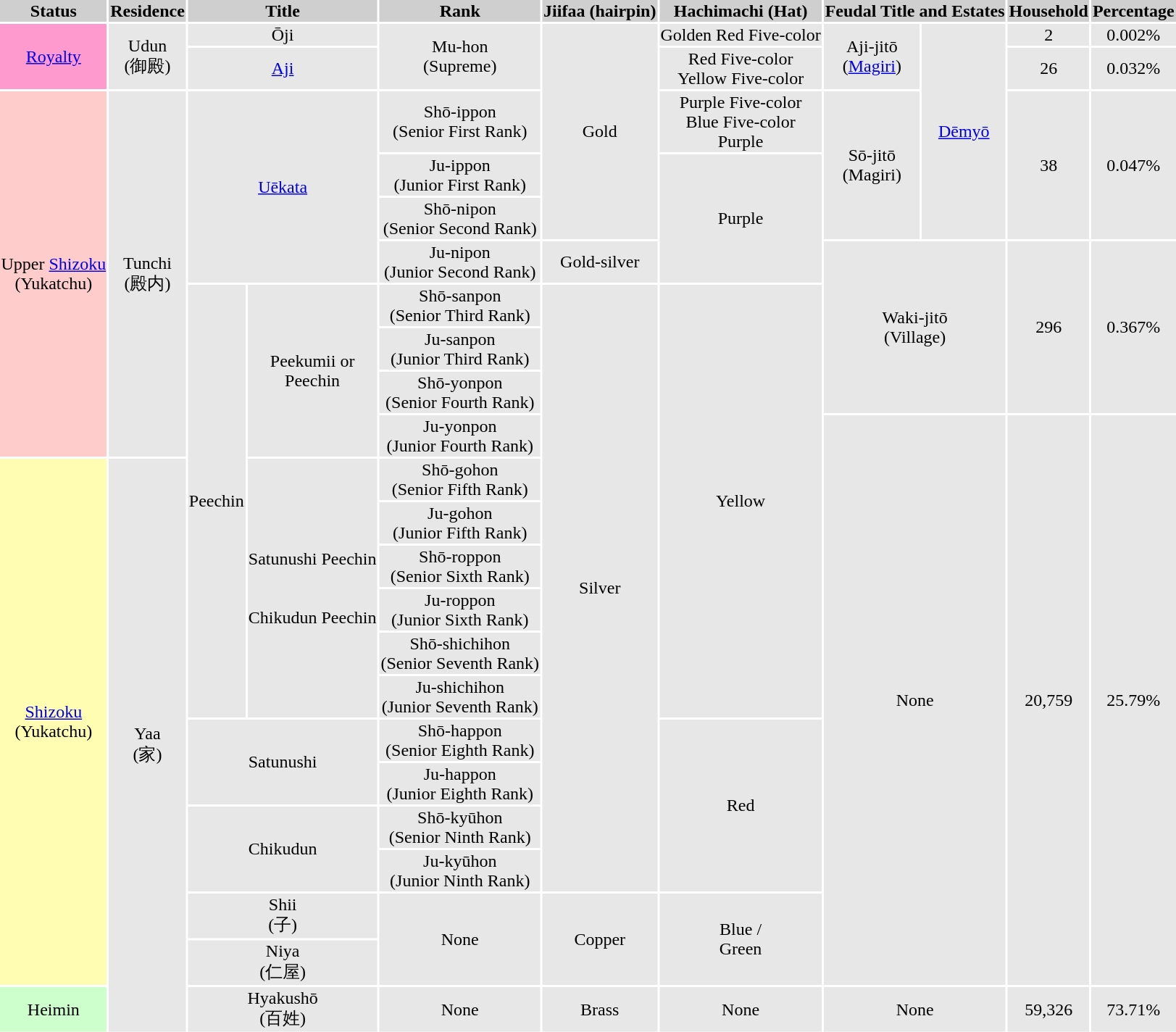<table border="0"  style="left;">
<tr>
<th scope="col" style="text-align:center; background-color:#cecfce;">Status</th>
<th scope="col" style="text-align:center; background-color:#cecfce;">Residence</th>
<th scope="col" style="text-align:center; background-color:#cecfce;" colspan="2">Title</th>
<th scope="col" style="text-align:center; background-color:#cecfce;">Rank</th>
<th scope="col" style="text-align:center; background-color:#cecfce;">Jiifaa (hairpin)</th>
<th scope="col" style="text-align:center; background-color:#cecfce;">Hachimachi (Hat)</th>
<th scope="col" style="text-align:center; background-color:#cecfce;" colspan="2">Feudal Title and Estates</th>
<th scope="col" style="text-align:center; background-color:#cecfce;">Household</th>
<th scope="col" style="text-align:center; background-color:#cecfce;">Percentage</th>
</tr>
<tr>
<td style="text-align:center; background-color:#ff9ace;" rowspan="2"><a href='#'>Royalty</a></td>
<td style="text-align:center; background-color:#e7e7e7;" rowspan="2">Udun<br>(御殿)</td>
<td style="text-align:center; background-color:#e7e7e7;" colspan="2">Ōji</td>
<td style="text-align:center; background-color:#e7e7e7;" rowspan="2">Mu-hon<br>(Supreme)</td>
<td style="text-align:center; background-color:#e7e7e7;" rowspan="5">Gold</td>
<td style="text-align:center; background-color:#e7e7e7;">Golden Red Five-color</td>
<td style="text-align:center; background-color:#e7e7e7;" rowspan="2">Aji-jitō<br>(<a href='#'>Magiri</a>)</td>
<td style="text-align:center; background-color:#e7e7e7;" rowspan="5"><a href='#'>Dēmyō</a></td>
<td style="text-align:center; background-color:#e7e7e7;">2</td>
<td style="text-align:center; background-color:#e7e7e7;">0.002%</td>
</tr>
<tr>
<td style="text-align:center; background-color:#e7e7e7;" colspan="2"><a href='#'>Aji</a></td>
<td style="text-align:center; background-color:#e7e7e7;">Red Five-color<br>Yellow Five-color</td>
<td style="text-align:center; background-color:#e7e7e7;">26</td>
<td style="text-align:center; background-color:#e7e7e7;">0.032%</td>
</tr>
<tr>
<td style="text-align:center; background-color:#ffcccc;" rowspan="8">Upper <a href='#'>Shizoku</a><br>(Yukatchu)</td>
<td style="text-align:center; background-color:#e7e7e7;" rowspan="8">Tunchi<br>(殿内)</td>
<td style="text-align:center; background-color:#e7e7e7;" colspan="2" rowspan="4"><a href='#'>Uēkata</a></td>
<td style="text-align:center; background-color:#e7e7e7;">Shō-ippon<br>(Senior First Rank)</td>
<td style="text-align:center; background-color:#e7e7e7;">Purple Five-color<br>Blue Five-color<br>Purple</td>
<td style="text-align:center; background-color:#e7e7e7;" rowspan="3">Sō-jitō<br>(Magiri)</td>
<td style="text-align:center; background-color:#e7e7e7;" rowspan="3">38</td>
<td style="text-align:center; background-color:#e7e7e7;" rowspan="3">0.047%</td>
</tr>
<tr>
<td style="text-align:center; background-color:#e7e7e7;">Ju-ippon<br>(Junior First Rank)</td>
<td style="text-align:center; background-color:#e7e7e7;" rowspan="3">Purple</td>
</tr>
<tr>
<td style="text-align:center; background-color:#e7e7e7;">Shō-nipon<br>(Senior Second Rank)</td>
</tr>
<tr>
<td style="text-align:center; background-color:#e7e7e7;">Ju-nipon<br>(Junior Second Rank)</td>
<td style="text-align:center; background-color:#e7e7e7;">Gold-silver</td>
<td style="text-align:center; background-color:#e7e7e7;" rowspan="4" colspan="2">Waki-jitō<br>(Village)</td>
<td style="text-align:center; background-color:#e7e7e7;" rowspan="4">296</td>
<td style="text-align:center; background-color:#e7e7e7;" rowspan="4">0.367%</td>
</tr>
<tr>
<td style="text-align:center; background-color:#e7e7e7;" rowspan="10">Peechin</td>
<td style="text-align:center; background-color:#e7e7e7;" rowspan="4">Peekumii or<br>Peechin</td>
<td style="text-align:center; background-color:#e7e7e7;">Shō-sanpon<br>(Senior Third Rank)</td>
<td style="text-align:center; background-color:#e7e7e7;" rowspan="14">Silver</td>
<td style="text-align:center; background-color:#e7e7e7;" rowspan="10">Yellow</td>
</tr>
<tr>
<td style="text-align:center; background-color:#e7e7e7;">Ju-sanpon<br>(Junior Third Rank)</td>
</tr>
<tr>
<td style="text-align:center; background-color:#e7e7e7;">Shō-yonpon<br>(Senior Fourth Rank)</td>
</tr>
<tr>
<td style="text-align:center; background-color:#e7e7e7;">Ju-yonpon<br>(Junior Fourth Rank)</td>
<td style="text-align:center; background-color:#e7e7e7;" rowspan="13" colspan="2">None</td>
<td style="text-align:center; background-color:#e7e7e7;" rowspan="13">20,759</td>
<td style="text-align:center; background-color:#e7e7e7;" rowspan="13">25.79%</td>
</tr>
<tr>
<td style="text-align:center; background-color:#FFFDB2;" rowspan="12"><a href='#'>Shizoku</a><br>(Yukatchu)</td>
<td style="text-align:center; background-color:#e7e7e7;" rowspan="13">Yaa<br>(家)</td>
<td style="text-align:center; background-color:#e7e7e7;" rowspan="6">Satunushi Peechin<br><br><br>Chikudun Peechin</td>
<td style="text-align:center; background-color:#e7e7e7;">Shō-gohon<br>(Senior Fifth Rank)</td>
</tr>
<tr>
<td style="text-align:center; background-color:#e7e7e7;">Ju-gohon<br>(Junior Fifth Rank)</td>
</tr>
<tr>
<td style="text-align:center; background-color:#e7e7e7;">Shō-roppon<br>(Senior Sixth Rank)</td>
</tr>
<tr>
<td style="text-align:center; background-color:#e7e7e7;">Ju-roppon<br>(Junior Sixth Rank)</td>
</tr>
<tr>
<td style="text-align:center; background-color:#e7e7e7;">Shō-shichihon<br>(Senior Seventh Rank)</td>
</tr>
<tr>
<td style="text-align:center; background-color:#e7e7e7;">Ju-shichihon<br>(Junior Seventh Rank)</td>
</tr>
<tr>
<td style="text-align:center; background-color:#e7e7e7;" colspan="2" rowspan="2">Satunushi</td>
<td style="text-align:center; background-color:#e7e7e7;">Shō-happon<br>(Senior Eighth Rank)</td>
<td style="text-align:center; background-color:#e7e7e7;" rowspan="4">Red</td>
</tr>
<tr>
<td style="text-align:center; background-color:#e7e7e7;">Ju-happon<br>(Junior Eighth Rank)</td>
</tr>
<tr>
<td style="text-align:center; background-color:#e7e7e7;" colspan="2" rowspan="2">Chikudun</td>
<td style="text-align:center; background-color:#e7e7e7;">Shō-kyūhon<br>(Senior Ninth Rank)</td>
</tr>
<tr>
<td style="text-align:center; background-color:#e7e7e7;">Ju-kyūhon<br>(Junior Ninth Rank)</td>
</tr>
<tr>
<td style="text-align:center; background-color:#e7e7e7;" colspan="2">Shii<br>(子)</td>
<td style="text-align:center; background-color:#e7e7e7;" rowspan="2">None</td>
<td style="text-align:center; background-color:#e7e7e7;" rowspan="2">Copper</td>
<td style="text-align:center; background-color:#e7e7e7;" rowspan="2">Blue /<br>Green</td>
</tr>
<tr>
<td style="text-align:center; background-color:#e7e7e7;" colspan="2">Niya<br>(仁屋)</td>
</tr>
<tr>
<td style="text-align:center; background-color:#ccffcc;">Heimin</td>
<td style="text-align:center; background-color:#e7e7e7;" colspan="2">Hyakushō<br>(百姓)</td>
<td style="text-align:center; background-color:#e7e7e7;">None</td>
<td style="text-align:center; background-color:#e7e7e7;">Brass</td>
<td style="text-align:center; background-color:#e7e7e7;">None</td>
<td style="text-align:center; background-color:#e7e7e7;" colspan="2">None</td>
<td style="text-align:center; background-color:#e7e7e7;">59,326</td>
<td style="text-align:center; background-color:#e7e7e7;">73.71%</td>
</tr>
</table>
